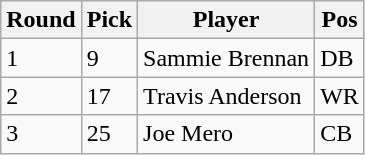<table class="wikitable">
<tr>
<th>Round</th>
<th>Pick</th>
<th>Player</th>
<th>Pos</th>
</tr>
<tr>
<td>1</td>
<td>9</td>
<td>Sammie Brennan</td>
<td>DB</td>
</tr>
<tr>
<td>2</td>
<td>17</td>
<td>Travis Anderson</td>
<td>WR</td>
</tr>
<tr>
<td>3</td>
<td>25</td>
<td>Joe Mero</td>
<td>CB</td>
</tr>
</table>
